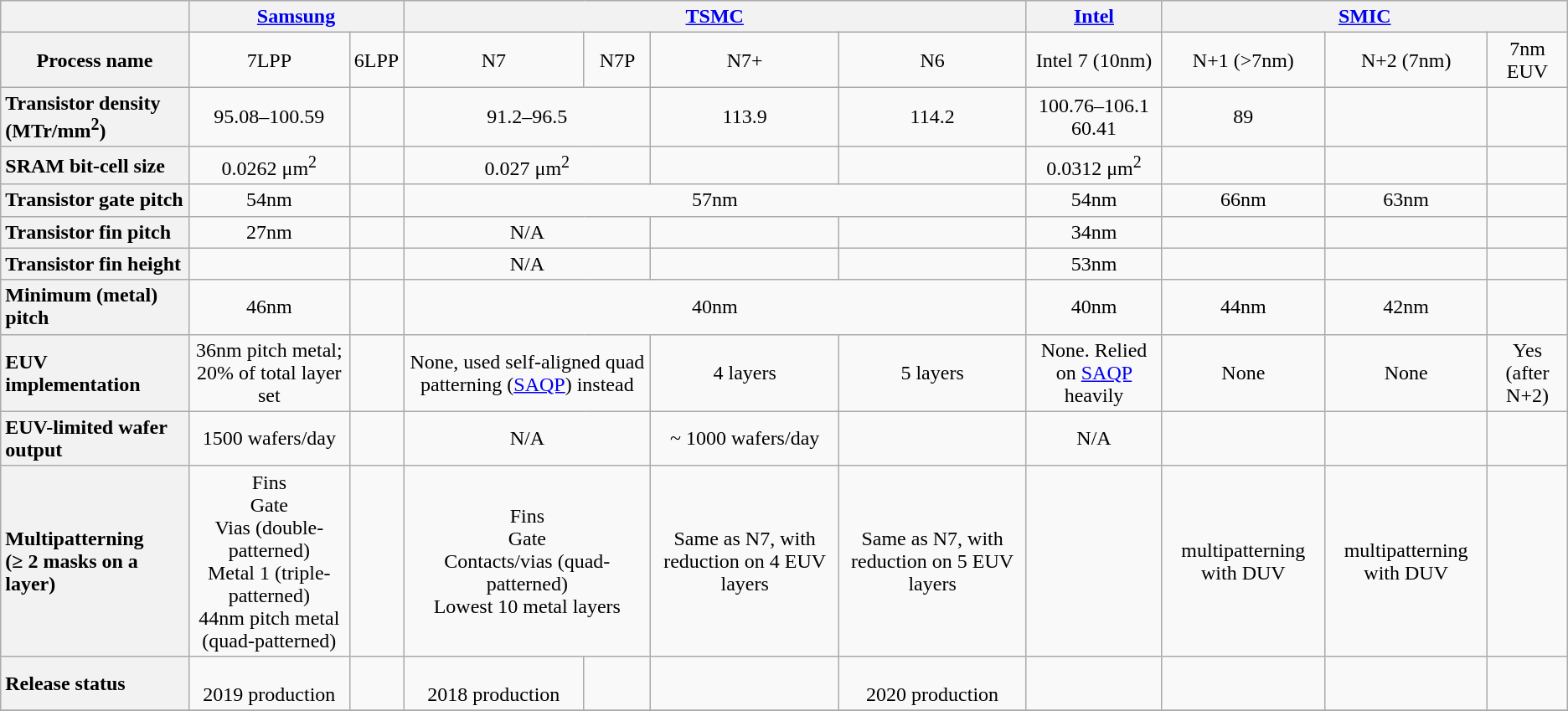<table class="wikitable" style="text-align:center">
<tr>
<th></th>
<th colspan=2><a href='#'>Samsung</a></th>
<th colspan=4><a href='#'>TSMC</a></th>
<th><a href='#'>Intel</a></th>
<th colspan=3><a href='#'>SMIC</a></th>
</tr>
<tr>
<th>Process name</th>
<td>7LPP</td>
<td>6LPP</td>
<td>N7</td>
<td>N7P<small></small></td>
<td>N7+</td>
<td>N6</td>
<td>Intel 7 (10nm)</td>
<td>N+1 (>7nm)</td>
<td>N+2 (7nm)</td>
<td>7nm EUV</td>
</tr>
<tr>
<th style="text-align:left;">Transistor density (MTr/mm<sup>2</sup>)</th>
<td>95.08–100.59</td>
<td></td>
<td colspan=2>91.2–96.5</td>
<td>113.9</td>
<td>114.2</td>
<td>100.76–106.1 60.41</td>
<td>89</td>
<td></td>
<td></td>
</tr>
<tr>
<th style="text-align:left;">SRAM bit-cell size</th>
<td>0.0262 μm<sup>2</sup></td>
<td></td>
<td colspan=2>0.027 μm<sup>2</sup></td>
<td></td>
<td></td>
<td>0.0312 μm<sup>2</sup></td>
<td></td>
<td></td>
<td></td>
</tr>
<tr>
<th style="text-align:left;">Transistor gate pitch</th>
<td>54nm</td>
<td></td>
<td colspan=4>57nm</td>
<td>54nm</td>
<td>66nm</td>
<td>63nm</td>
<td></td>
</tr>
<tr>
<th style="text-align:left;">Transistor fin pitch</th>
<td>27nm</td>
<td></td>
<td colspan=2>N/A</td>
<td></td>
<td></td>
<td>34nm</td>
<td></td>
<td></td>
<td></td>
</tr>
<tr>
<th style="text-align:left;">Transistor fin height</th>
<td></td>
<td></td>
<td colspan=2>N/A</td>
<td></td>
<td></td>
<td>53nm</td>
<td></td>
<td></td>
<td></td>
</tr>
<tr>
<th style="text-align:left;">Minimum (metal) pitch</th>
<td>46nm</td>
<td></td>
<td colspan=4>40nm</td>
<td>40nm</td>
<td>44nm</td>
<td>42nm</td>
<td></td>
</tr>
<tr>
<th style="text-align:left;">EUV implementation</th>
<td>36nm pitch metal;<br>20% of total layer set</td>
<td></td>
<td colspan=2>None, used self-aligned quad patterning (<a href='#'>SAQP</a>) instead</td>
<td>4 layers</td>
<td>5 layers</td>
<td>None. Relied on <a href='#'>SAQP</a> heavily</td>
<td>None</td>
<td>None</td>
<td>Yes (after N+2)</td>
</tr>
<tr>
<th style="text-align:left;">EUV-limited wafer output</th>
<td>1500 wafers/day</td>
<td></td>
<td colspan=2>N/A</td>
<td>~ 1000 wafers/day</td>
<td></td>
<td>N/A</td>
<td></td>
<td></td>
<td></td>
</tr>
<tr>
<th style="text-align:left;">Multipatterning <br>(≥ 2 masks on a layer)</th>
<td>Fins<br>Gate<br>Vias (double-patterned)<br>Metal 1 (triple-patterned)<br>44nm pitch metal (quad-patterned)</td>
<td></td>
<td colspan=2>Fins<br>Gate<br>Contacts/vias (quad-patterned)<br>Lowest 10 metal layers</td>
<td>Same as N7, with reduction on 4 EUV layers</td>
<td>Same as N7, with reduction on 5 EUV layers</td>
<td></td>
<td>multipatterning with DUV</td>
<td>multipatterning with DUV</td>
<td></td>
</tr>
<tr>
<th style="text-align:left;">Release status</th>
<td><br>2019 production</td>
<td></td>
<td><br>2018 production</td>
<td></td>
<td></td>
<td><br>2020 production</td>
<td></td>
<td></td>
<td></td>
<td></td>
</tr>
<tr>
</tr>
</table>
